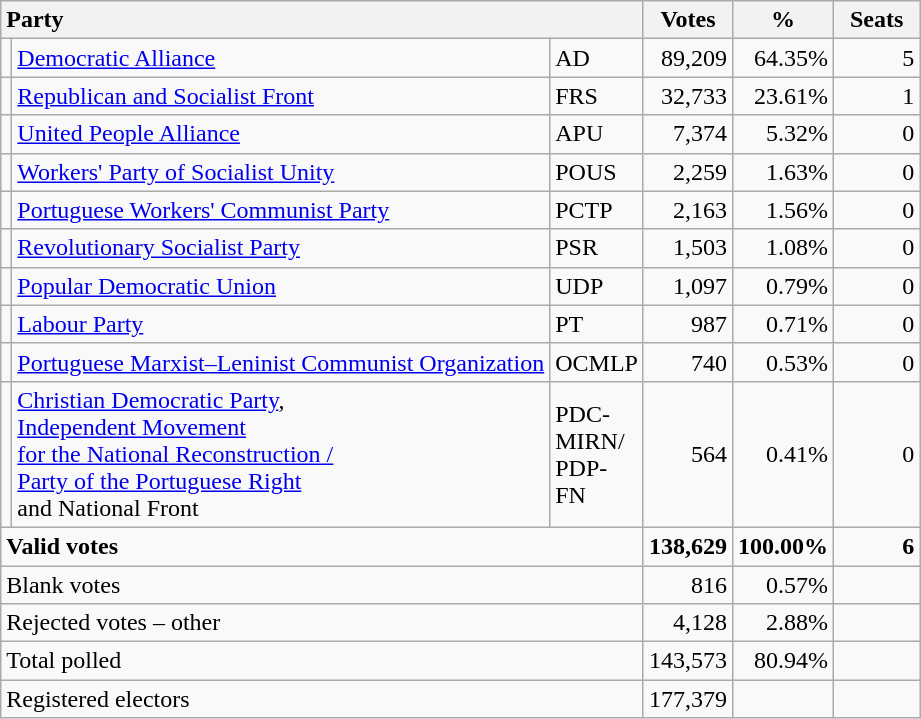<table class="wikitable" border="1" style="text-align:right;">
<tr>
<th style="text-align:left;" colspan=3>Party</th>
<th align=center width="50">Votes</th>
<th align=center width="50">%</th>
<th align=center width="50">Seats</th>
</tr>
<tr>
<td></td>
<td align=left><a href='#'>Democratic Alliance</a></td>
<td align=left>AD</td>
<td>89,209</td>
<td>64.35%</td>
<td>5</td>
</tr>
<tr>
<td></td>
<td align=left style="white-space: nowrap;"><a href='#'>Republican and Socialist Front</a></td>
<td align=left>FRS</td>
<td>32,733</td>
<td>23.61%</td>
<td>1</td>
</tr>
<tr>
<td></td>
<td align=left><a href='#'>United People Alliance</a></td>
<td align=left>APU</td>
<td>7,374</td>
<td>5.32%</td>
<td>0</td>
</tr>
<tr>
<td></td>
<td align=left><a href='#'>Workers' Party of Socialist Unity</a></td>
<td align=left>POUS</td>
<td>2,259</td>
<td>1.63%</td>
<td>0</td>
</tr>
<tr>
<td></td>
<td align=left><a href='#'>Portuguese Workers' Communist Party</a></td>
<td align=left>PCTP</td>
<td>2,163</td>
<td>1.56%</td>
<td>0</td>
</tr>
<tr>
<td></td>
<td align=left><a href='#'>Revolutionary Socialist Party</a></td>
<td align=left>PSR</td>
<td>1,503</td>
<td>1.08%</td>
<td>0</td>
</tr>
<tr>
<td></td>
<td align=left><a href='#'>Popular Democratic Union</a></td>
<td align=left>UDP</td>
<td>1,097</td>
<td>0.79%</td>
<td>0</td>
</tr>
<tr>
<td></td>
<td align=left><a href='#'>Labour Party</a></td>
<td align=left>PT</td>
<td>987</td>
<td>0.71%</td>
<td>0</td>
</tr>
<tr>
<td></td>
<td align=left><a href='#'>Portuguese Marxist–Leninist Communist Organization</a></td>
<td align=left>OCMLP</td>
<td>740</td>
<td>0.53%</td>
<td>0</td>
</tr>
<tr>
<td></td>
<td align=left><a href='#'>Christian Democratic Party</a>,<br><a href='#'>Independent Movement<br>for the National Reconstruction /<br>Party of the Portuguese Right</a><br>and National Front</td>
<td align=left>PDC-<br>MIRN/<br>PDP-<br>FN</td>
<td>564</td>
<td>0.41%</td>
<td>0</td>
</tr>
<tr style="font-weight:bold">
<td align=left colspan=3>Valid votes</td>
<td>138,629</td>
<td>100.00%</td>
<td>6</td>
</tr>
<tr>
<td align=left colspan=3>Blank votes</td>
<td>816</td>
<td>0.57%</td>
<td></td>
</tr>
<tr>
<td align=left colspan=3>Rejected votes – other</td>
<td>4,128</td>
<td>2.88%</td>
<td></td>
</tr>
<tr>
<td align=left colspan=3>Total polled</td>
<td>143,573</td>
<td>80.94%</td>
<td></td>
</tr>
<tr>
<td align=left colspan=3>Registered electors</td>
<td>177,379</td>
<td></td>
<td></td>
</tr>
</table>
